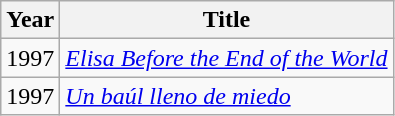<table class="wikitable">
<tr>
<th>Year</th>
<th>Title</th>
</tr>
<tr>
<td>1997</td>
<td><em><a href='#'>Elisa Before the End of the World</a></em></td>
</tr>
<tr>
<td>1997</td>
<td><em><a href='#'>Un baúl lleno de miedo</a></em></td>
</tr>
</table>
